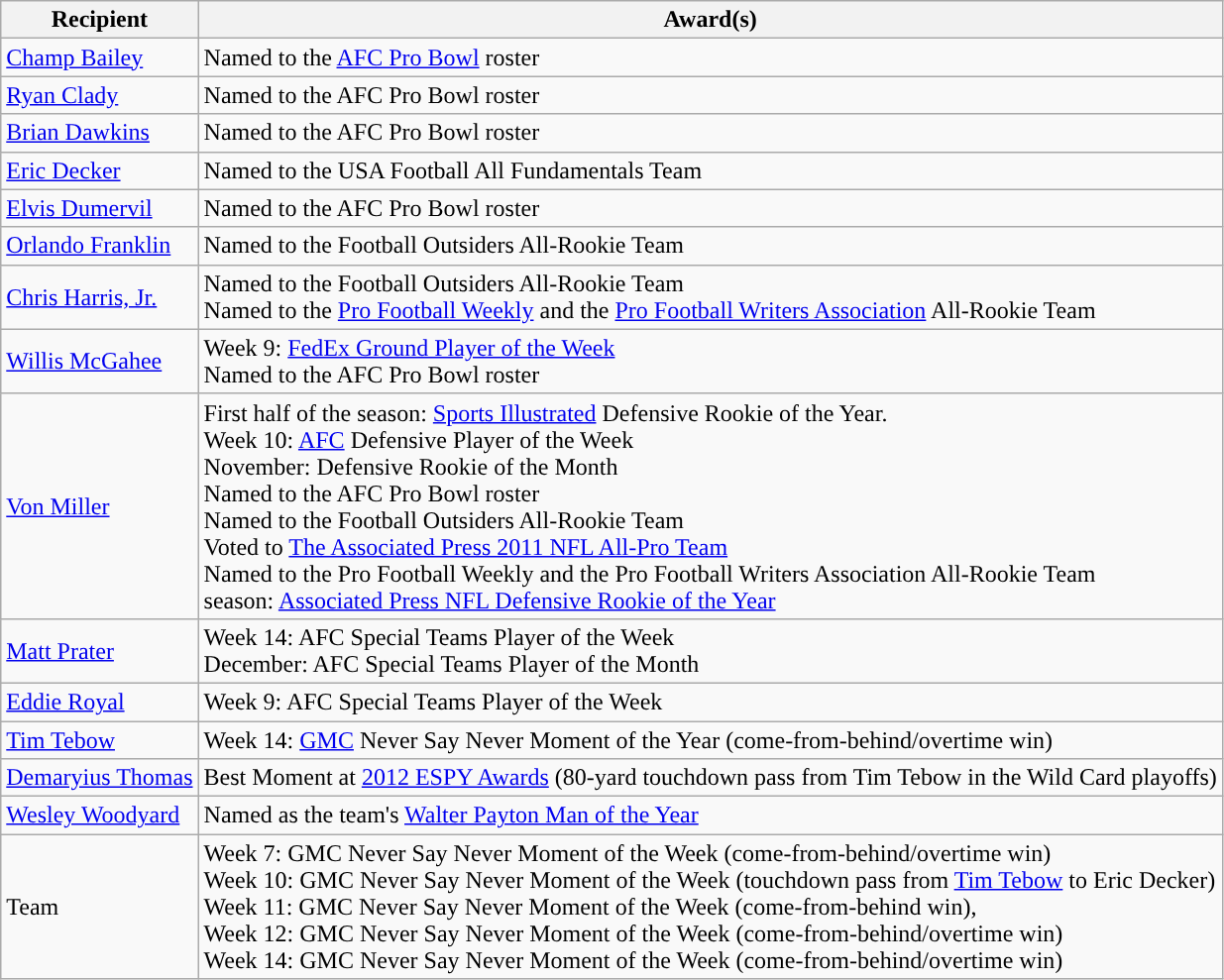<table class="wikitable">
<tr>
<th>Recipient</th>
<th>Award(s)</th>
</tr>
<tr>
<td><a href='#'>Champ Bailey</a></td>
<td>Named to the <a href='#'>AFC Pro Bowl</a> roster</td>
</tr>
<tr>
<td><a href='#'>Ryan Clady</a></td>
<td>Named to the AFC Pro Bowl roster</td>
</tr>
<tr>
<td><a href='#'>Brian Dawkins</a></td>
<td>Named to the AFC Pro Bowl roster</td>
</tr>
<tr>
<td><a href='#'>Eric Decker</a></td>
<td>Named to the USA Football All Fundamentals Team</td>
</tr>
<tr>
<td><a href='#'>Elvis Dumervil</a></td>
<td>Named to the AFC Pro Bowl roster</td>
</tr>
<tr>
<td><a href='#'>Orlando Franklin</a></td>
<td>Named to the Football Outsiders All-Rookie Team</td>
</tr>
<tr>
<td><a href='#'>Chris Harris, Jr.</a></td>
<td>Named to the Football Outsiders All-Rookie Team<br>Named to the <a href='#'>Pro Football Weekly</a> and the <a href='#'>Pro Football Writers Association</a> All-Rookie Team</td>
</tr>
<tr>
<td><a href='#'>Willis McGahee</a></td>
<td>Week 9: <a href='#'>FedEx Ground Player of the Week</a><br>Named to the AFC Pro Bowl roster</td>
</tr>
<tr>
<td><a href='#'>Von Miller</a></td>
<td>First half of the season: <a href='#'>Sports Illustrated</a> Defensive Rookie of the Year.<br>Week 10: <a href='#'>AFC</a> Defensive Player of the Week<br>November: Defensive Rookie of the Month<br>Named to the AFC Pro Bowl roster<br>Named to the Football Outsiders All-Rookie Team<br>Voted to <a href='#'>The Associated Press 2011 NFL All-Pro Team</a><br>Named to the Pro Football Weekly and the Pro Football Writers Association All-Rookie Team<br> season: <a href='#'>Associated Press NFL Defensive Rookie of the Year</a></td>
</tr>
<tr>
<td><a href='#'>Matt Prater</a></td>
<td>Week 14: AFC Special Teams Player of the Week<br>December: AFC Special Teams Player of the Month</td>
</tr>
<tr>
<td><a href='#'>Eddie Royal</a></td>
<td>Week 9: AFC Special Teams Player of the Week</td>
</tr>
<tr>
<td><a href='#'>Tim Tebow</a></td>
<td>Week 14: <a href='#'>GMC</a> Never Say Never Moment of the Year (come-from-behind/overtime win)</td>
</tr>
<tr>
<td><a href='#'>Demaryius Thomas</a></td>
<td>Best Moment at <a href='#'>2012 ESPY Awards</a> (80-yard touchdown pass from Tim Tebow in the Wild Card playoffs)</td>
</tr>
<tr>
<td><a href='#'>Wesley Woodyard</a></td>
<td>Named as the team's <a href='#'>Walter Payton Man of the Year</a></td>
</tr>
<tr>
<td>Team</td>
<td>Week 7: GMC Never Say Never Moment of the Week (come-from-behind/overtime win)<br>Week 10: GMC Never Say Never Moment of the Week (touchdown pass from <a href='#'>Tim Tebow</a> to Eric Decker)<br>Week 11: GMC Never Say Never Moment of the Week (come-from-behind win),<br>Week 12: GMC Never Say Never Moment of the Week (come-from-behind/overtime win)<br>Week 14: GMC Never Say Never Moment of the Week (come-from-behind/overtime win)</td>
</tr>
</table>
